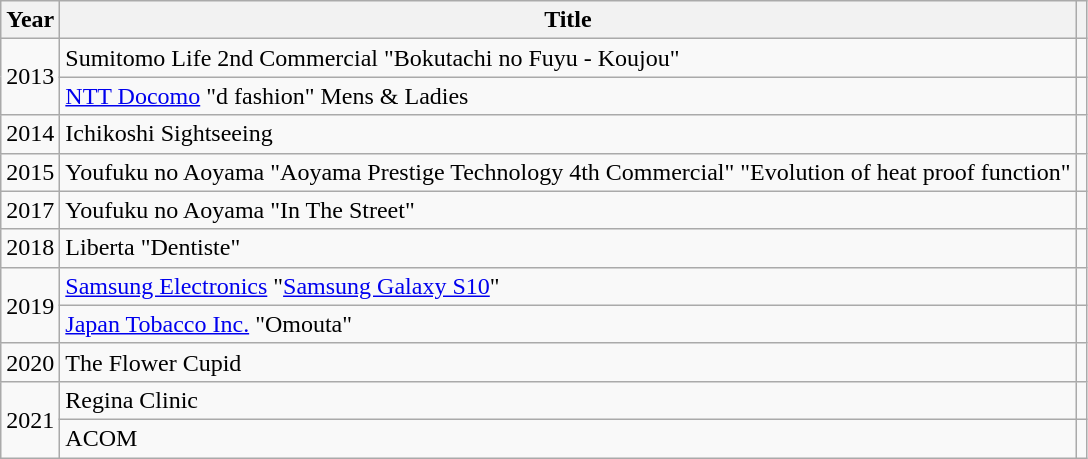<table class="wikitable sortable">
<tr>
<th>Year</th>
<th>Title</th>
<th class="unsortable"></th>
</tr>
<tr>
<td rowspan="2">2013</td>
<td>Sumitomo Life 2nd Commercial "Bokutachi no Fuyu - Koujou"</td>
<td></td>
</tr>
<tr>
<td><a href='#'>NTT Docomo</a> "d fashion" Mens & Ladies</td>
<td></td>
</tr>
<tr>
<td>2014</td>
<td>Ichikoshi Sightseeing</td>
<td></td>
</tr>
<tr>
<td>2015</td>
<td>Youfuku no Aoyama "Aoyama Prestige Technology 4th Commercial" "Evolution of heat proof function"</td>
<td></td>
</tr>
<tr>
<td>2017</td>
<td>Youfuku no Aoyama "In The Street"</td>
<td></td>
</tr>
<tr>
<td>2018</td>
<td>Liberta "Dentiste"</td>
<td></td>
</tr>
<tr>
<td rowspan="2">2019</td>
<td><a href='#'>Samsung Electronics</a> "<a href='#'>Samsung Galaxy S10</a>"</td>
<td></td>
</tr>
<tr>
<td><a href='#'>Japan Tobacco Inc.</a> "Omouta"</td>
<td></td>
</tr>
<tr>
<td>2020</td>
<td>The Flower Cupid</td>
<td></td>
</tr>
<tr>
<td rowspan="2">2021</td>
<td>Regina Clinic</td>
<td></td>
</tr>
<tr>
<td>ACOM</td>
<td></td>
</tr>
</table>
